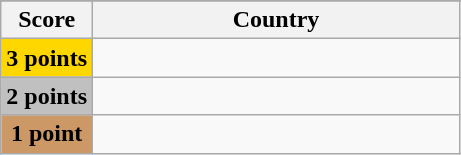<table class="wikitable">
<tr>
</tr>
<tr>
<th scope="col" width="20%">Score</th>
<th scope="col">Country</th>
</tr>
<tr>
<th scope="row" style="background:gold">3 points</th>
<td></td>
</tr>
<tr>
<th scope="row" style="background:silver">2 points</th>
<td></td>
</tr>
<tr>
<th scope="row" style="background:#CC9966">1 point</th>
<td></td>
</tr>
</table>
